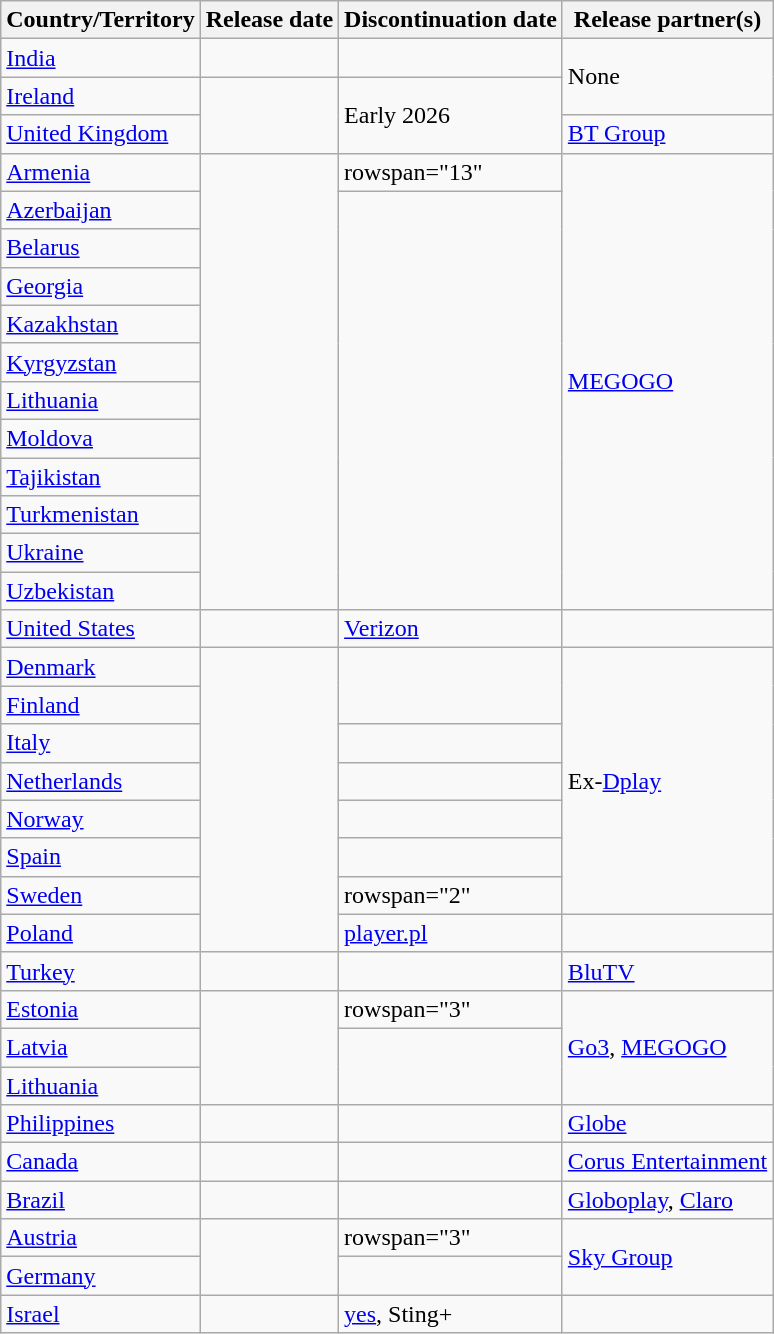<table class="wikitable sortable plainrowheaders" id="launch rollout">
<tr>
<th scope="col">Country/Territory</th>
<th scope="col">Release date</th>
<th scope="col">Discontinuation date</th>
<th scope="col">Release partner(s)</th>
</tr>
<tr>
<td scope="row"><a href='#'>India</a></td>
<td></td>
<td></td>
<td rowspan="2">None</td>
</tr>
<tr>
<td scope="row"><a href='#'>Ireland</a></td>
<td rowspan="2"></td>
<td rowspan="2">Early 2026</td>
</tr>
<tr>
<td scope="row"><a href='#'>United Kingdom</a></td>
<td><a href='#'>BT Group</a></td>
</tr>
<tr>
<td scope="row"><a href='#'>Armenia</a></td>
<td rowspan="12"></td>
<td>rowspan="13" </td>
<td rowspan="12"><a href='#'>MEGOGO</a></td>
</tr>
<tr>
<td scope="row"><a href='#'>Azerbaijan</a></td>
</tr>
<tr>
<td scope="row"><a href='#'>Belarus</a></td>
</tr>
<tr>
<td scope="row"><a href='#'>Georgia</a></td>
</tr>
<tr>
<td scope="row"><a href='#'>Kazakhstan</a></td>
</tr>
<tr>
<td scope="row"><a href='#'>Kyrgyzstan</a></td>
</tr>
<tr>
<td scope="row"><a href='#'>Lithuania</a></td>
</tr>
<tr>
<td scope="row"><a href='#'>Moldova</a></td>
</tr>
<tr>
<td scope="row"><a href='#'>Tajikistan</a></td>
</tr>
<tr>
<td scope="row"><a href='#'>Turkmenistan</a></td>
</tr>
<tr>
<td scope="row"><a href='#'>Ukraine</a></td>
</tr>
<tr>
<td scope="row"><a href='#'>Uzbekistan</a></td>
</tr>
<tr>
<td scope="row"><a href='#'>United States</a></td>
<td></td>
<td><a href='#'>Verizon</a></td>
</tr>
<tr>
<td scope="row"><a href='#'>Denmark</a></td>
<td rowspan="8"></td>
<td rowspan="2"></td>
<td rowspan="7">Ex-<a href='#'>Dplay</a></td>
</tr>
<tr>
<td scope="row"><a href='#'>Finland</a></td>
</tr>
<tr>
<td scope="row"><a href='#'>Italy</a></td>
<td></td>
</tr>
<tr>
<td scope="row"><a href='#'>Netherlands</a></td>
<td></td>
</tr>
<tr>
<td scope="row"><a href='#'>Norway</a></td>
<td></td>
</tr>
<tr>
<td scope="row"><a href='#'>Spain</a></td>
<td></td>
</tr>
<tr>
<td scope="row"><a href='#'>Sweden</a></td>
<td>rowspan="2" </td>
</tr>
<tr>
<td scope="row"><a href='#'>Poland</a></td>
<td><a href='#'>player.pl</a></td>
</tr>
<tr>
<td scope="row"><a href='#'>Turkey</a></td>
<td></td>
<td></td>
<td><a href='#'>BluTV</a></td>
</tr>
<tr>
<td scope="row"><a href='#'>Estonia</a></td>
<td rowspan="3"></td>
<td>rowspan="3" </td>
<td rowspan="3"><a href='#'>Go3</a>, <a href='#'>MEGOGO</a></td>
</tr>
<tr>
<td scope="row"><a href='#'>Latvia</a></td>
</tr>
<tr>
<td scope="row"><a href='#'>Lithuania</a></td>
</tr>
<tr>
<td scope="row"><a href='#'>Philippines</a></td>
<td></td>
<td></td>
<td><a href='#'>Globe</a></td>
</tr>
<tr>
<td scope="row"><a href='#'>Canada</a></td>
<td></td>
<td></td>
<td><a href='#'>Corus Entertainment</a></td>
</tr>
<tr>
<td scope="row"><a href='#'>Brazil</a></td>
<td></td>
<td></td>
<td><a href='#'>Globoplay</a>, <a href='#'>Claro</a></td>
</tr>
<tr>
<td scope="row"><a href='#'>Austria</a></td>
<td rowspan="2"></td>
<td>rowspan="3" </td>
<td rowspan="2"><a href='#'>Sky Group</a></td>
</tr>
<tr>
<td scope="row"><a href='#'>Germany</a></td>
</tr>
<tr>
<td scope="row"><a href='#'>Israel</a></td>
<td></td>
<td><a href='#'>yes</a>, Sting+</td>
</tr>
</table>
